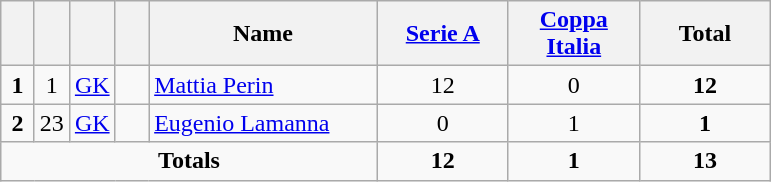<table class="wikitable" style="text-align:center">
<tr>
<th width=15></th>
<th width=15></th>
<th width=15></th>
<th width=15></th>
<th width=145>Name</th>
<th width=80><strong><a href='#'>Serie A</a></strong></th>
<th width=80><strong><a href='#'>Coppa Italia</a></strong></th>
<th width=80>Total</th>
</tr>
<tr>
<td><strong>1</strong></td>
<td>1</td>
<td><a href='#'>GK</a></td>
<td></td>
<td align=left><a href='#'>Mattia Perin</a></td>
<td>12</td>
<td>0</td>
<td><strong>12</strong></td>
</tr>
<tr>
<td><strong>2</strong></td>
<td>23</td>
<td><a href='#'>GK</a></td>
<td></td>
<td align=left><a href='#'>Eugenio Lamanna</a></td>
<td>0</td>
<td>1</td>
<td><strong>1</strong></td>
</tr>
<tr>
<td colspan=5><strong>Totals</strong></td>
<td><strong>12</strong></td>
<td><strong>1</strong></td>
<td><strong>13</strong></td>
</tr>
</table>
